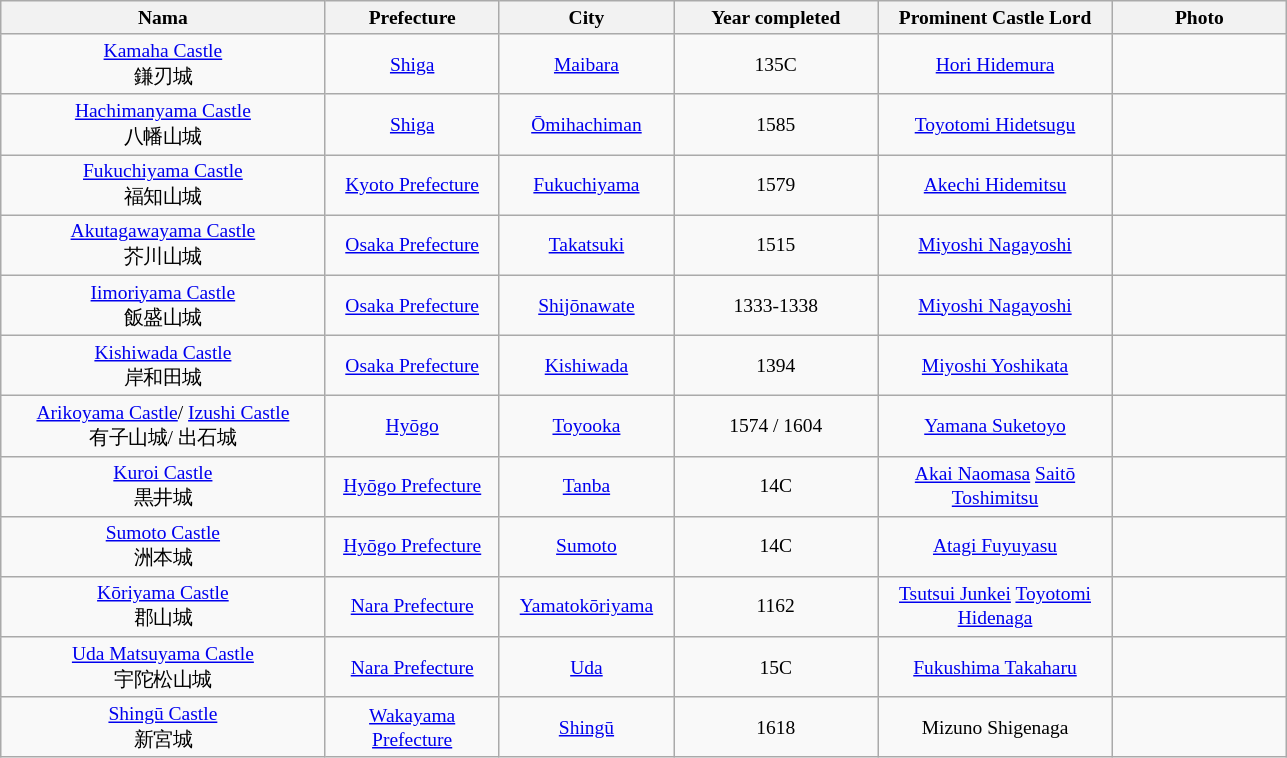<table class="wikitable" style="text-align:center; font-size:small;">
<tr>
<th style="width: 210px;">Nama</th>
<th style="width: 110px;">Prefecture</th>
<th style="width: 110px;">City</th>
<th style="width: 130px;">Year completed</th>
<th style="width: 150px;">Prominent Castle Lord</th>
<th style="width: 110px;">Photo</th>
</tr>
<tr>
<td><a href='#'>Kamaha Castle</a><br>鎌刃城</td>
<td><a href='#'>Shiga</a></td>
<td><a href='#'>Maibara</a></td>
<td>135C</td>
<td><a href='#'>Hori Hidemura</a></td>
<td><br></td>
</tr>
<tr>
<td><a href='#'>Hachimanyama Castle</a><br>八幡山城</td>
<td><a href='#'>Shiga</a></td>
<td><a href='#'>Ōmihachiman</a></td>
<td>1585</td>
<td><a href='#'>Toyotomi Hidetsugu</a></td>
<td></td>
</tr>
<tr>
<td><a href='#'>Fukuchiyama Castle</a><br>福知山城</td>
<td><a href='#'>Kyoto Prefecture</a></td>
<td><a href='#'>Fukuchiyama</a></td>
<td>1579</td>
<td><a href='#'>Akechi Hidemitsu</a></td>
<td></td>
</tr>
<tr>
<td><a href='#'>Akutagawayama Castle</a><br>芥川山城</td>
<td><a href='#'>Osaka Prefecture</a></td>
<td><a href='#'>Takatsuki</a></td>
<td>1515</td>
<td><a href='#'>Miyoshi Nagayoshi</a></td>
<td></td>
</tr>
<tr>
<td><a href='#'>Iimoriyama Castle</a><br>飯盛山城</td>
<td><a href='#'>Osaka Prefecture</a></td>
<td><a href='#'>Shijōnawate</a></td>
<td>1333-1338</td>
<td><a href='#'>Miyoshi Nagayoshi</a></td>
<td></td>
</tr>
<tr>
<td><a href='#'>Kishiwada Castle</a><br>岸和田城</td>
<td><a href='#'>Osaka Prefecture</a></td>
<td><a href='#'>Kishiwada</a></td>
<td>1394</td>
<td><a href='#'>Miyoshi Yoshikata</a></td>
<td></td>
</tr>
<tr>
<td><a href='#'>Arikoyama Castle</a>/ <a href='#'>Izushi Castle</a><br>有子山城/ 出石城</td>
<td><a href='#'>Hyōgo</a></td>
<td><a href='#'>Toyooka</a></td>
<td>1574 / 1604</td>
<td><a href='#'>Yamana Suketoyo</a></td>
<td> </td>
</tr>
<tr>
<td><a href='#'>Kuroi Castle</a><br>黒井城</td>
<td><a href='#'>Hyōgo Prefecture</a></td>
<td><a href='#'>Tanba</a></td>
<td>14C</td>
<td><a href='#'>Akai Naomasa</a> <a href='#'>Saitō Toshimitsu</a></td>
<td></td>
</tr>
<tr>
<td><a href='#'>Sumoto Castle</a><br>洲本城</td>
<td><a href='#'>Hyōgo Prefecture</a></td>
<td><a href='#'>Sumoto</a></td>
<td>14C</td>
<td><a href='#'>Atagi Fuyuyasu</a></td>
<td></td>
</tr>
<tr>
<td><a href='#'>Kōriyama Castle</a><br>郡山城</td>
<td><a href='#'>Nara Prefecture</a></td>
<td><a href='#'>Yamatokōriyama</a></td>
<td>1162</td>
<td><a href='#'>Tsutsui Junkei</a> <a href='#'>Toyotomi Hidenaga</a></td>
<td></td>
</tr>
<tr>
<td><a href='#'>Uda Matsuyama Castle</a><br>宇陀松山城</td>
<td><a href='#'>Nara Prefecture</a></td>
<td><a href='#'>Uda</a></td>
<td>15C</td>
<td><a href='#'>Fukushima Takaharu </a></td>
<td></td>
</tr>
<tr>
<td><a href='#'>Shingū Castle</a><br>新宮城</td>
<td><a href='#'>Wakayama Prefecture</a></td>
<td><a href='#'>Shingū</a></td>
<td>1618</td>
<td>Mizuno Shigenaga</td>
<td></td>
</tr>
</table>
